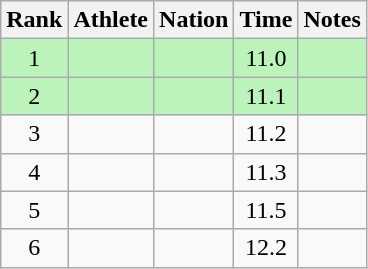<table class="wikitable sortable">
<tr>
<th>Rank</th>
<th>Athlete</th>
<th>Nation</th>
<th>Time</th>
<th>Notes</th>
</tr>
<tr style="background:#bbf3bb;">
<td align=center>1</td>
<td></td>
<td></td>
<td align=center>11.0</td>
<td align=center></td>
</tr>
<tr style="background:#bbf3bb;">
<td align=center>2</td>
<td></td>
<td></td>
<td align=center>11.1</td>
<td align=center></td>
</tr>
<tr>
<td align=center>3</td>
<td></td>
<td></td>
<td align=center>11.2</td>
<td></td>
</tr>
<tr>
<td align=center>4</td>
<td></td>
<td></td>
<td align=center>11.3</td>
<td></td>
</tr>
<tr>
<td align=center>5</td>
<td></td>
<td></td>
<td align=center>11.5</td>
<td></td>
</tr>
<tr>
<td align=center>6</td>
<td></td>
<td></td>
<td align=center>12.2</td>
<td></td>
</tr>
</table>
